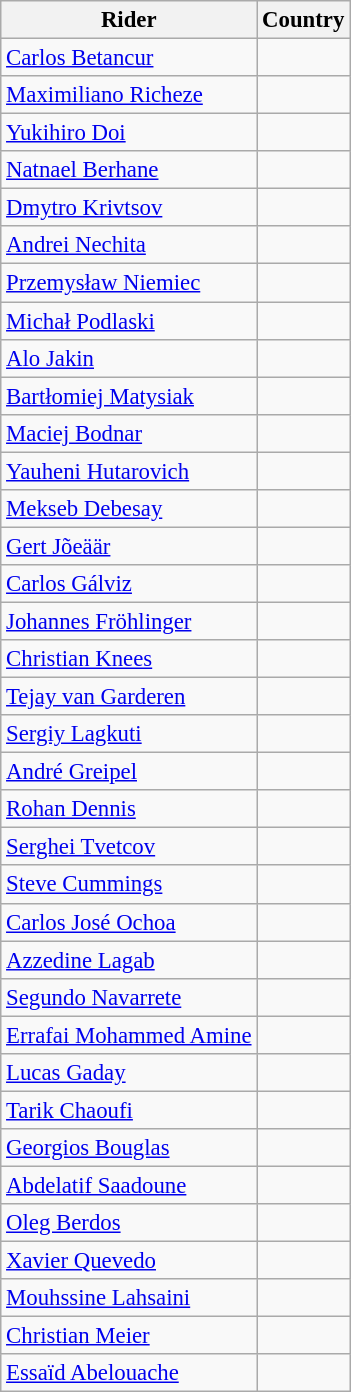<table class="wikitable" style="font-size:95%; text-align:left;">
<tr>
<th>Rider</th>
<th>Country</th>
</tr>
<tr>
<td><a href='#'>Carlos Betancur</a></td>
<td></td>
</tr>
<tr>
<td><a href='#'>Maximiliano Richeze</a></td>
<td></td>
</tr>
<tr>
<td><a href='#'>Yukihiro Doi</a></td>
<td></td>
</tr>
<tr>
<td><a href='#'>Natnael Berhane</a></td>
<td></td>
</tr>
<tr>
<td><a href='#'>Dmytro Krivtsov</a></td>
<td></td>
</tr>
<tr>
<td><a href='#'>Andrei Nechita</a></td>
<td></td>
</tr>
<tr>
<td><a href='#'>Przemysław Niemiec</a></td>
<td></td>
</tr>
<tr>
<td><a href='#'>Michał Podlaski</a></td>
<td></td>
</tr>
<tr>
<td><a href='#'>Alo Jakin</a></td>
<td></td>
</tr>
<tr>
<td><a href='#'>Bartłomiej Matysiak</a></td>
<td></td>
</tr>
<tr>
<td><a href='#'>Maciej Bodnar</a></td>
<td></td>
</tr>
<tr>
<td><a href='#'>Yauheni Hutarovich</a></td>
<td></td>
</tr>
<tr>
<td><a href='#'>Mekseb Debesay</a></td>
<td></td>
</tr>
<tr>
<td><a href='#'>Gert Jõeäär</a></td>
<td></td>
</tr>
<tr>
<td><a href='#'>Carlos Gálviz</a></td>
<td></td>
</tr>
<tr>
<td><a href='#'>Johannes Fröhlinger</a></td>
<td></td>
</tr>
<tr>
<td><a href='#'>Christian Knees</a></td>
<td></td>
</tr>
<tr>
<td><a href='#'>Tejay van Garderen</a></td>
<td></td>
</tr>
<tr>
<td><a href='#'>Sergiy Lagkuti</a></td>
<td></td>
</tr>
<tr>
<td><a href='#'>André Greipel</a></td>
<td></td>
</tr>
<tr>
<td><a href='#'>Rohan Dennis</a></td>
<td></td>
</tr>
<tr>
<td><a href='#'>Serghei Tvetcov</a></td>
<td></td>
</tr>
<tr>
<td><a href='#'>Steve Cummings</a></td>
<td></td>
</tr>
<tr>
<td><a href='#'>Carlos José Ochoa</a></td>
<td></td>
</tr>
<tr>
<td><a href='#'>Azzedine Lagab</a></td>
<td></td>
</tr>
<tr>
<td><a href='#'>Segundo Navarrete</a></td>
<td></td>
</tr>
<tr>
<td><a href='#'>Errafai Mohammed Amine</a></td>
<td></td>
</tr>
<tr>
<td><a href='#'>Lucas Gaday</a></td>
<td></td>
</tr>
<tr>
<td><a href='#'>Tarik Chaoufi</a></td>
<td></td>
</tr>
<tr>
<td><a href='#'>Georgios Bouglas</a></td>
<td></td>
</tr>
<tr>
<td><a href='#'>Abdelatif Saadoune</a></td>
<td></td>
</tr>
<tr>
<td><a href='#'>Oleg Berdos</a></td>
<td></td>
</tr>
<tr>
<td><a href='#'>Xavier Quevedo</a></td>
<td></td>
</tr>
<tr>
<td><a href='#'>Mouhssine Lahsaini</a></td>
<td></td>
</tr>
<tr>
<td><a href='#'>Christian Meier</a></td>
<td></td>
</tr>
<tr>
<td><a href='#'>Essaïd Abelouache</a></td>
<td></td>
</tr>
</table>
